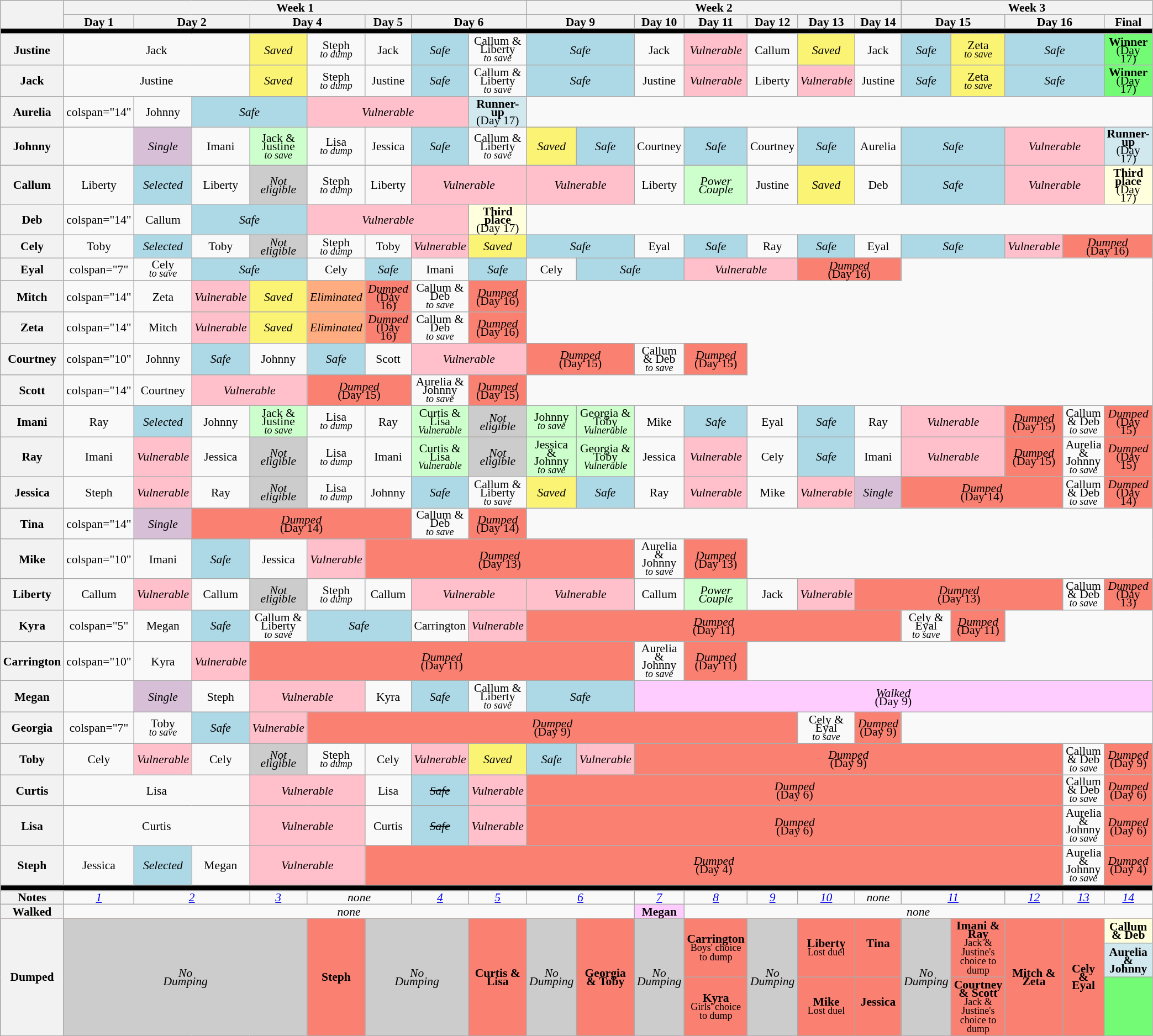<table class="wikitable nowrap" style="text-align:center; font-size:90%; line-height:10px; width:100%">
<tr>
<th style="width:4%" rowspan="2"></th>
<th colspan="8" style="width:4%">Week 1</th>
<th colspan="7" style="width:4%">Week 2</th>
<th colspan="6">Week 3</th>
</tr>
<tr>
<th>Day 1</th>
<th colspan="2">Day 2</th>
<th colspan="2">Day 4</th>
<th>Day 5</th>
<th colspan="2">Day 6</th>
<th colspan="2">Day 9</th>
<th>Day 10</th>
<th>Day 11</th>
<th>Day 12</th>
<th>Day 13</th>
<th>Day 14</th>
<th colspan="2">Day 15</th>
<th colspan="3">Day 16</th>
<th>Final</th>
</tr>
<tr>
<th colspan="22" style="background:#000"></th>
</tr>
<tr>
<th>Justine</th>
<td colspan="3">Jack</td>
<td style="background:#FBF373;"><em>Saved</em></td>
<td>Steph<br><small><em>to dump</em></small></td>
<td>Jack</td>
<td bgcolor="lightblue"><em>Safe</em></td>
<td>Callum & Liberty<br><small><em>to save</em></small></td>
<td colspan="2" bgcolor="lightblue"><em>Safe</em></td>
<td>Jack</td>
<td bgcolor="pink"><em>Vulnerable</em></td>
<td>Callum</td>
<td style="background:#FBF373;"><em>Saved</em></td>
<td>Jack</td>
<td bgcolor="lightblue"><em>Safe</em></td>
<td style="background:#FBF373;"> Zeta<br><small><em>to save</em></small></td>
<td colspan="3" bgcolor="lightblue"><em>Safe</em></td>
<td bgcolor="73FB76"><strong>Winner</strong><br> (Day 17)</td>
</tr>
<tr>
<th>Jack</th>
<td colspan="3">Justine</td>
<td style="background:#FBF373;"><em>Saved</em></td>
<td>Steph<br><small><em>to dump</em></small></td>
<td>Justine</td>
<td bgcolor="lightblue"><em>Safe</em></td>
<td>Callum & Liberty<br><small><em>to save</em></small></td>
<td colspan="2" bgcolor="lightblue"><em>Safe</em></td>
<td>Justine</td>
<td bgcolor="pink"><em>Vulnerable</em></td>
<td>Liberty</td>
<td bgcolor="pink"><em>Vulnerable</em></td>
<td>Justine</td>
<td bgcolor="lightblue"><em>Safe</em></td>
<td style="background:#FBF373;"> Zeta<br><small><em>to save</em></small></td>
<td colspan="3" bgcolor="lightblue"><em>Safe</em></td>
<td bgcolor="73FB76"><strong>Winner</strong><br> (Day 17)</td>
</tr>
<tr>
<th>Aurelia</th>
<td>colspan="14" </td>
<td>Johnny</td>
<td colspan="2" bgcolor="lightblue"><em>Safe</em></td>
<td colspan="3" bgcolor="pink"><em>Vulnerable</em></td>
<td bgcolor="D1E8EF"><strong>Runner-up</strong><br> (Day 17)</td>
</tr>
<tr>
<th>Johnny</th>
<td></td>
<td bgcolor="thistle"><em>Single</em></td>
<td>Imani</td>
<td style="background:#cfc;">Jack & Justine<br><small><em>to save</em></small></td>
<td>Lisa<br><small><em>to dump</em></small></td>
<td>Jessica</td>
<td bgcolor="lightblue"><em>Safe</em></td>
<td>Callum & Liberty<br><small><em>to save</em></small></td>
<td style="background:#FBF373;"><em>Saved</em></td>
<td bgcolor="lightblue"><em>Safe</em></td>
<td>Courtney</td>
<td bgcolor="lightblue"><em>Safe</em></td>
<td>Courtney</td>
<td bgcolor="lightblue"><em>Safe</em></td>
<td>Aurelia</td>
<td colspan="2" bgcolor="lightblue"><em>Safe</em></td>
<td colspan="3" bgcolor="pink"><em>Vulnerable</em></td>
<td bgcolor="D1E8EF"><strong>Runner-up</strong><br> (Day 17)</td>
</tr>
<tr>
<th>Callum</th>
<td>Liberty</td>
<td bgcolor="lightblue"><em>Selected</em></td>
<td>Liberty</td>
<td style="background:#CCCCCC;"><em>Not<br>eligible</em></td>
<td>Steph<br><small><em>to dump</em></small></td>
<td>Liberty</td>
<td colspan="2" bgcolor="pink"><em>Vulnerable</em></td>
<td colspan="2" bgcolor="pink"><em>Vulnerable</em></td>
<td>Liberty</td>
<td style="background:#cfc;"><em>Power<br>Couple</em></td>
<td>Justine</td>
<td style="background:#FBF373;"><em>Saved</em></td>
<td>Deb</td>
<td colspan="2" bgcolor="lightblue"><em>Safe</em></td>
<td colspan="3" bgcolor="pink"><em>Vulnerable</em></td>
<td style="background:#FFFFDD;"><strong>Third place</strong><br> (Day 17)</td>
</tr>
<tr>
<th>Deb</th>
<td>colspan="14" </td>
<td>Callum</td>
<td colspan="2" bgcolor="lightblue"><em>Safe</em></td>
<td colspan="3" bgcolor="pink"><em>Vulnerable</em></td>
<td style="background:#FFFFDD;"><strong>Third place</strong><br> (Day 17)</td>
</tr>
<tr>
<th>Cely</th>
<td>Toby</td>
<td bgcolor="lightblue"><em>Selected</em></td>
<td>Toby</td>
<td style="background:#CCCCCC;"><em>Not<br>eligible</em></td>
<td>Steph<br><small><em>to dump</em></small></td>
<td>Toby</td>
<td bgcolor="pink"><em>Vulnerable</em></td>
<td style="background:#FBF373;"><em>Saved</em></td>
<td colspan="2" bgcolor="lightblue"><em>Safe</em></td>
<td>Eyal</td>
<td bgcolor="lightblue"><em>Safe</em></td>
<td>Ray</td>
<td bgcolor="lightblue"><em>Safe</em></td>
<td>Eyal</td>
<td colspan="2" bgcolor="lightblue"><em>Safe</em></td>
<td colspan="2" bgcolor="pink"><em>Vulnerable</em></td>
<td colspan="2" style="background:salmon;"><em>Dumped</em><br>(Day 16)</td>
</tr>
<tr>
<th>Eyal</th>
<td>colspan="7" </td>
<td>Cely<br><small><em>to save</em></small></td>
<td colspan="2" bgcolor="lightblue"><em>Safe</em></td>
<td>Cely</td>
<td bgcolor="lightblue"><em>Safe</em></td>
<td>Imani</td>
<td bgcolor="lightblue"><em>Safe</em></td>
<td>Cely</td>
<td colspan="2" bgcolor="lightblue"><em>Safe</em></td>
<td colspan="2" bgcolor="pink"><em>Vulnerable</em></td>
<td colspan="2" style="background:salmon;"><em>Dumped</em><br>(Day 16)</td>
</tr>
<tr>
<th>Mitch</th>
<td>colspan="14" </td>
<td>Zeta</td>
<td bgcolor="pink"><em>Vulnerable</em></td>
<td style="background:#FBF373;"><em>Saved</em></td>
<td bgcolor="#ffad80"><em>Eliminated</em></td>
<td style="background:salmon;"><em>Dumped</em><br>(Day 16)</td>
<td>Callum & Deb<br><small><em>to save</em></small></td>
<td style="background:salmon;"><em>Dumped</em><br>(Day 16)</td>
</tr>
<tr>
<th>Zeta</th>
<td>colspan="14" </td>
<td>Mitch</td>
<td bgcolor="pink"><em>Vulnerable</em></td>
<td style="background:#FBF373;"><em>Saved</em></td>
<td bgcolor="#ffad80"><em>Eliminated</em></td>
<td style="background:salmon;"><em>Dumped</em><br>(Day 16)</td>
<td>Callum & Deb<br><small><em>to save</em></small></td>
<td style="background:salmon;"><em>Dumped</em><br>(Day 16)</td>
</tr>
<tr>
<th>Courtney</th>
<td>colspan="10" </td>
<td>Johnny</td>
<td bgcolor="lightblue"><em>Safe</em></td>
<td>Johnny</td>
<td bgcolor="lightblue"><em>Safe</em></td>
<td>Scott</td>
<td colspan="2" bgcolor="pink"><em>Vulnerable</em></td>
<td colspan="2" style="background:salmon;"><em>Dumped</em><br>(Day 15)</td>
<td>Callum & Deb<br><small><em>to save</em></small></td>
<td style="background:salmon;"><em>Dumped</em><br>(Day 15)</td>
</tr>
<tr>
<th>Scott</th>
<td>colspan="14" </td>
<td>Courtney</td>
<td colspan="2" bgcolor="pink"><em>Vulnerable</em></td>
<td colspan="2" style="background:salmon;"><em>Dumped</em><br>(Day 15)</td>
<td>Aurelia & Johnny<br><small><em>to save</em></small></td>
<td style="background:salmon;"><em>Dumped</em><br>(Day 15)</td>
</tr>
<tr>
<th>Imani</th>
<td>Ray</td>
<td bgcolor="lightblue"><em>Selected</em></td>
<td>Johnny</td>
<td style="background:#cfc;">Jack & Justine<br><small><em>to save</em></small></td>
<td>Lisa<br><small><em>to dump</em></small></td>
<td>Ray</td>
<td style="background:#cfc;">Curtis & Lisa<br><small><em>Vulnerable</em></small></td>
<td style="background:#CCCCCC;"><em>Not<br>eligible</em></td>
<td style="background:#cfc;"> Johnny<br><small><em>to save</em></small></td>
<td style="background:#cfc;">Georgia & Toby<br><small><em>Vulnerable</em></small></td>
<td>Mike</td>
<td bgcolor="lightblue"><em>Safe</em></td>
<td>Eyal</td>
<td bgcolor="lightblue"><em>Safe</em></td>
<td>Ray</td>
<td colspan="2" bgcolor="pink"><em>Vulnerable</em></td>
<td colspan="2" style="background:salmon;"><em>Dumped</em><br>(Day 15)</td>
<td>Callum & Deb<br><small><em>to save</em></small></td>
<td style="background:salmon;"><em>Dumped</em><br>(Day 15)</td>
</tr>
<tr>
<th>Ray</th>
<td>Imani</td>
<td bgcolor="pink"><em>Vulnerable</em></td>
<td>Jessica</td>
<td style="background:#CCCCCC;"><em>Not<br>eligible</em></td>
<td>Lisa<br><small><em>to dump</em></small></td>
<td>Imani</td>
<td style="background:#cfc;">Curtis & Lisa<br><small><em>Vulnerable</em></small></td>
<td style="background:#CCCCCC;"><em>Not<br>eligible</em></td>
<td style="background:#cfc;">Jessica & Johnny<br><small><em>to save</em></small></td>
<td style="background:#cfc;">Georgia & Toby<br><small><em>Vulnerable</em></small></td>
<td>Jessica</td>
<td bgcolor="pink"><em>Vulnerable</em></td>
<td>Cely</td>
<td bgcolor="lightblue"><em>Safe</em></td>
<td>Imani</td>
<td colspan="2" bgcolor="pink"><em>Vulnerable</em></td>
<td colspan="2" style="background:salmon;"><em>Dumped</em><br>(Day 15)</td>
<td>Aurelia & Johnny<br><small><em>to save</em></small></td>
<td style="background:salmon;"><em>Dumped</em><br>(Day 15)</td>
</tr>
<tr>
<th>Jessica</th>
<td>Steph</td>
<td bgcolor="pink"><em>Vulnerable</em></td>
<td>Ray</td>
<td style="background:#CCCCCC;"><em>Not<br>eligible</em></td>
<td>Lisa<br><small><em>to dump</em></small></td>
<td>Johnny</td>
<td bgcolor="lightblue"><em>Safe</em></td>
<td>Callum & Liberty<br><small><em>to save</em></small></td>
<td style="background:#FBF373;"><em>Saved</em></td>
<td bgcolor="lightblue"><em>Safe</em></td>
<td>Ray</td>
<td bgcolor="pink"><em>Vulnerable</em></td>
<td>Mike</td>
<td bgcolor="pink"><em>Vulnerable</em></td>
<td bgcolor="thistle"><em>Single</em></td>
<td colspan="4" style="background:salmon;"><em>Dumped</em><br>(Day 14)</td>
<td>Callum & Deb<br><small><em>to save</em></small></td>
<td style="background:salmon;"><em>Dumped</em><br>(Day 14)</td>
</tr>
<tr>
<th>Tina</th>
<td>colspan="14" </td>
<td bgcolor="thistle"><em>Single</em></td>
<td colspan="4" style="background:salmon;"><em>Dumped</em><br>(Day 14)</td>
<td>Callum & Deb<br><small><em>to save</em></small></td>
<td style="background:salmon;"><em>Dumped</em><br>(Day 14)</td>
</tr>
<tr>
<th>Mike</th>
<td>colspan="10" </td>
<td>Imani</td>
<td bgcolor="lightblue"><em>Safe</em></td>
<td>Jessica</td>
<td bgcolor="pink"><em>Vulnerable</em></td>
<td colspan="5" style="background:salmon;"><em>Dumped</em><br>(Day 13)</td>
<td>Aurelia & Johnny<br><small><em>to save</em></small></td>
<td style="background:salmon;"><em>Dumped</em><br>(Day 13)</td>
</tr>
<tr>
<th>Liberty</th>
<td>Callum</td>
<td bgcolor="pink"><em>Vulnerable</em></td>
<td>Callum</td>
<td style="background:#CCCCCC;"><em>Not<br>eligible</em></td>
<td>Steph<br><small><em>to dump</em></small></td>
<td>Callum</td>
<td colspan="2" bgcolor="pink"><em>Vulnerable</em></td>
<td colspan="2" bgcolor="pink"><em>Vulnerable</em></td>
<td>Callum</td>
<td style="background:#cfc;"><em>Power<br>Couple</em></td>
<td>Jack</td>
<td bgcolor="pink"><em>Vulnerable</em></td>
<td colspan="5" style="background:salmon;"><em>Dumped</em><br>(Day 13)</td>
<td>Callum & Deb<br><small><em>to save</em></small></td>
<td style="background:salmon;"><em>Dumped</em><br>(Day 13)</td>
</tr>
<tr>
<th>Kyra</th>
<td>colspan="5" </td>
<td>Megan</td>
<td bgcolor="lightblue"><em>Safe</em></td>
<td>Callum & Liberty<br><small><em>to save</em></small></td>
<td colspan="2" bgcolor="lightblue"><em>Safe</em></td>
<td>Carrington</td>
<td bgcolor="pink"><em>Vulnerable</em></td>
<td colspan="7" style="background:salmon;"><em>Dumped</em><br>(Day 11)</td>
<td>Cely & Eyal<br><small><em>to save</em></small></td>
<td style="background:salmon;"><em>Dumped</em><br>(Day 11)</td>
</tr>
<tr>
<th>Carrington</th>
<td>colspan="10" </td>
<td>Kyra</td>
<td bgcolor="pink"><em>Vulnerable</em></td>
<td colspan="7" style="background:salmon;"><em>Dumped</em><br>(Day 11)</td>
<td>Aurelia & Johnny<br><small><em>to save</em></small></td>
<td style="background:salmon;"><em>Dumped</em><br>(Day 11)</td>
</tr>
<tr>
<th>Megan</th>
<td></td>
<td bgcolor="thistle"><em>Single</em></td>
<td>Steph</td>
<td colspan="2" bgcolor="pink"><em>Vulnerable</em></td>
<td>Kyra</td>
<td bgcolor="lightblue"><em>Safe</em></td>
<td>Callum & Liberty<br><small><em>to save</em></small></td>
<td colspan="2" bgcolor="lightblue"><em>Safe</em></td>
<td colspan="11" style="background:#fcf;"><em>Walked</em><br>(Day 9)</td>
</tr>
<tr>
<th>Georgia</th>
<td>colspan="7" </td>
<td>Toby<br><small><em>to save</em></small></td>
<td bgcolor="lightblue"><em>Safe</em></td>
<td bgcolor="pink"><em>Vulnerable</em></td>
<td colspan="9" style="background:salmon;"><em>Dumped</em><br>(Day 9)</td>
<td>Cely & Eyal<br><small><em>to save</em></small></td>
<td style="background:salmon;"><em>Dumped</em><br>(Day 9)</td>
</tr>
<tr>
<th>Toby</th>
<td>Cely</td>
<td bgcolor="pink"><em>Vulnerable</em></td>
<td>Cely</td>
<td style="background:#CCCCCC;"><em>Not<br>eligible</em></td>
<td>Steph<br><small><em>to dump</em></small></td>
<td>Cely</td>
<td bgcolor="pink"><em>Vulnerable</em></td>
<td style="background:#FBF373;"><em>Saved</em></td>
<td bgcolor="lightblue"><em>Safe</em></td>
<td bgcolor="pink"><em>Vulnerable</em></td>
<td colspan="9" style="background:salmon;"><em>Dumped</em><br>(Day 9)</td>
<td>Callum & Deb<br><small><em>to save</em></small></td>
<td style="background:salmon;"><em>Dumped</em><br>(Day 9)</td>
</tr>
<tr>
<th>Curtis</th>
<td colspan="3">Lisa</td>
<td colspan="2" bgcolor="pink"><em>Vulnerable</em></td>
<td>Lisa</td>
<td bgcolor="lightblue"><em><s>Safe</s></em></td>
<td bgcolor="pink"><em>Vulnerable</em></td>
<td colspan="11" style="background:salmon;"><em>Dumped</em><br>(Day 6)</td>
<td>Callum & Deb<br><small><em>to save</em></small></td>
<td style="background:salmon;"><em>Dumped</em><br>(Day 6)</td>
</tr>
<tr>
<th>Lisa</th>
<td colspan="3">Curtis</td>
<td colspan="2" bgcolor="pink"><em>Vulnerable</em></td>
<td>Curtis</td>
<td bgcolor="lightblue"><em><s>Safe</s></em></td>
<td bgcolor="pink"><em>Vulnerable</em></td>
<td colspan="11" style="background:salmon;"><em>Dumped</em><br>(Day 6)</td>
<td>Aurelia & Johnny<br><small><em>to save</em></small></td>
<td style="background:salmon;"><em>Dumped</em><br>(Day 6)</td>
</tr>
<tr>
<th>Steph</th>
<td>Jessica</td>
<td bgcolor="lightblue"><em>Selected</em></td>
<td>Megan</td>
<td colspan="2" bgcolor="pink"><em>Vulnerable</em></td>
<td colspan="14" style="background:salmon;"><em>Dumped</em><br>(Day 4)</td>
<td>Aurelia & Johnny<br><small><em>to save</em></small></td>
<td style="background:salmon;"><em>Dumped</em><br>(Day 4)</td>
</tr>
<tr>
<th colspan="22" style="background:#000"></th>
</tr>
<tr>
<th>Notes</th>
<td><em><a href='#'>1</a></em></td>
<td colspan="2"><em><a href='#'>2</a></em></td>
<td><em><a href='#'>3</a></em></td>
<td colspan="2"><em>none</em></td>
<td><em><a href='#'>4</a></em></td>
<td><em><a href='#'>5</a></em></td>
<td colspan="2"><em><a href='#'>6</a></em></td>
<td><em><a href='#'>7</a></em></td>
<td><em><a href='#'>8</a></em></td>
<td><em><a href='#'>9</a></em></td>
<td><em><a href='#'>10</a></em></td>
<td colspan="1"><em>none</em></td>
<td colspan="2"><em><a href='#'>11</a></em></td>
<td><em><a href='#'>12</a></em></td>
<td colspan="2"><em><a href='#'>13</a></em></td>
<td><em><a href='#'>14</a></em></td>
</tr>
<tr>
<th>Walked</th>
<td colspan="10"><em>none</em></td>
<td style="background:#fcf"><strong>Megan</strong></td>
<td colspan="10"><em>none</em></td>
</tr>
<tr style="background:salmon;" |>
<th rowspan="3">Dumped</th>
<td colspan="4" rowspan="3" style="background:#ccc"><em>No<br>Dumping</em></td>
<td rowspan="3" style="background:salmon"><strong>Steph</strong><br><small></small></td>
<td colspan="2" rowspan="3" style="background:#ccc"><em>No<br>Dumping</em></td>
<td rowspan="3" style="background:salmon"><strong>Curtis & Lisa</strong><br><small></small></td>
<td colspan="1" rowspan="3" style="background:#ccc"><em>No<br>Dumping</em></td>
<td rowspan="3" style="background:salmon"><strong>Georgia & Toby</strong><br><small></small></td>
<td colspan="1" rowspan="3" style="background:#ccc"><em>No<br>Dumping</em></td>
<td rowspan="2" style="background:salmon"><strong>Carrington</strong><br><small>Boys' choice<br>to dump</small></td>
<td colspan="1" rowspan="3" style="background:#ccc"><em>No<br>Dumping</em></td>
<td rowspan="2" style="background:salmon"><strong>Liberty</strong><br><small>Lost duel</small></td>
<td rowspan="2" style="background:salmon"><strong>Tina</strong><br><small><br></small></td>
<td colspan="1" rowspan="3" style="background:#ccc"><em>No<br>Dumping</em></td>
<td rowspan="2" style="background:salmon"><strong>Imani & Ray</strong><br><small>Jack & Justine's<br>choice to dump</small></td>
<td rowspan="3" style="background:salmon"><strong>Mitch & Zeta</strong><br><small></small></td>
<td colspan="2" rowspan="3" style="background:salmon"><strong>Cely & Eyal</strong><br><small></small></td>
<td colspan="3" style="background:#FFFFDD"><strong>Callum & Deb</strong><br><small></small></td>
</tr>
<tr>
<td colspan="3" style="background:#D1E8EF"><strong>Aurelia & Johnny</strong><br><small></small></td>
</tr>
<tr>
<td style="background:salmon"><strong>Kyra</strong><br><small>Girls' choice<br>to dump</small></td>
<td style="background:salmon"><strong>Mike</strong><br><small>Lost duel</small></td>
<td rowspan="2" style="background:salmon"><strong>Jessica</strong><br><small><br></small></td>
<td style="background:salmon"><strong>Courtney & Scott</strong><br><small>Jack & Justine's <br>choice to dump</small></td>
<td colspan="3" style="background:#73FB76"><br><small></small></td>
</tr>
</table>
